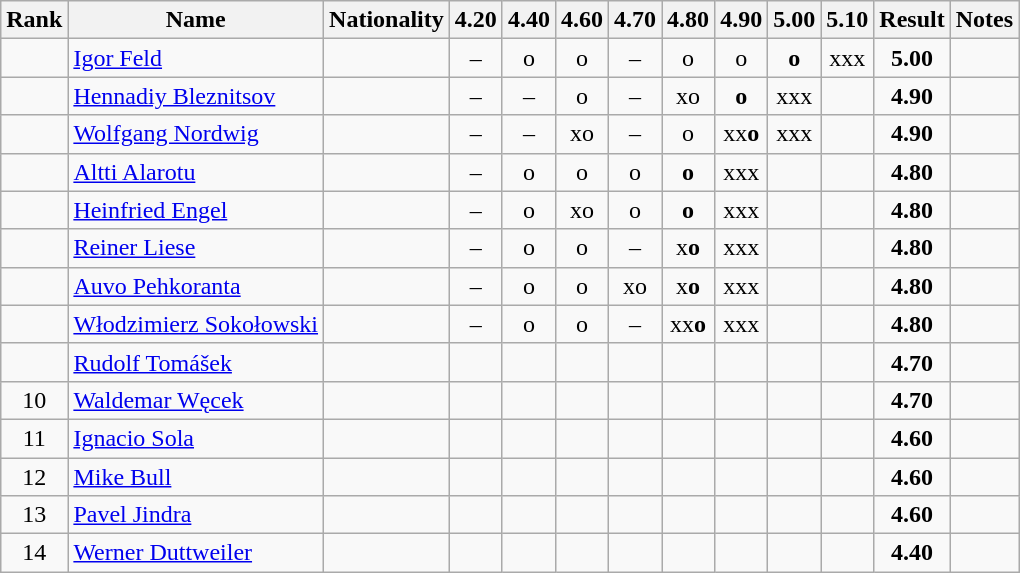<table class="wikitable sortable" style="text-align:center">
<tr>
<th>Rank</th>
<th>Name</th>
<th>Nationality</th>
<th>4.20</th>
<th>4.40</th>
<th>4.60</th>
<th>4.70</th>
<th>4.80</th>
<th>4.90</th>
<th>5.00</th>
<th>5.10</th>
<th>Result</th>
<th>Notes</th>
</tr>
<tr>
<td></td>
<td align="left"><a href='#'>Igor Feld</a></td>
<td align=left></td>
<td>–</td>
<td>o</td>
<td>o</td>
<td>–</td>
<td>o</td>
<td>o</td>
<td><strong>o</strong></td>
<td>xxx</td>
<td><strong>5.00</strong></td>
<td></td>
</tr>
<tr>
<td></td>
<td align="left"><a href='#'>Hennadiy Bleznitsov</a></td>
<td align=left></td>
<td>–</td>
<td>–</td>
<td>o</td>
<td>–</td>
<td>xo</td>
<td><strong>o</strong></td>
<td>xxx</td>
<td></td>
<td><strong>4.90</strong></td>
<td></td>
</tr>
<tr>
<td></td>
<td align="left"><a href='#'>Wolfgang Nordwig</a></td>
<td align=left></td>
<td>–</td>
<td>–</td>
<td>xo</td>
<td>–</td>
<td>o</td>
<td>xx<strong>o</strong></td>
<td>xxx</td>
<td></td>
<td><strong>4.90</strong></td>
<td></td>
</tr>
<tr>
<td></td>
<td align="left"><a href='#'>Altti Alarotu</a></td>
<td align=left></td>
<td>–</td>
<td>o</td>
<td>o</td>
<td>o</td>
<td><strong>o</strong></td>
<td>xxx</td>
<td></td>
<td></td>
<td><strong>4.80</strong></td>
<td></td>
</tr>
<tr>
<td></td>
<td align="left"><a href='#'>Heinfried Engel</a></td>
<td align=left></td>
<td>–</td>
<td>o</td>
<td>xo</td>
<td>o</td>
<td><strong>o</strong></td>
<td>xxx</td>
<td></td>
<td></td>
<td><strong>4.80</strong></td>
<td></td>
</tr>
<tr>
<td></td>
<td align="left"><a href='#'>Reiner Liese</a></td>
<td align=left></td>
<td>–</td>
<td>o</td>
<td>o</td>
<td>–</td>
<td>x<strong>o</strong></td>
<td>xxx</td>
<td></td>
<td></td>
<td><strong>4.80</strong></td>
<td></td>
</tr>
<tr>
<td></td>
<td align="left"><a href='#'>Auvo Pehkoranta</a></td>
<td align=left></td>
<td>–</td>
<td>o</td>
<td>o</td>
<td>xo</td>
<td>x<strong>o</strong></td>
<td>xxx</td>
<td></td>
<td></td>
<td><strong>4.80</strong></td>
<td></td>
</tr>
<tr>
<td></td>
<td align="left"><a href='#'>Włodzimierz Sokołowski</a></td>
<td align=left></td>
<td>–</td>
<td>o</td>
<td>o</td>
<td>–</td>
<td>xx<strong>o</strong></td>
<td>xxx</td>
<td></td>
<td></td>
<td><strong>4.80</strong></td>
<td></td>
</tr>
<tr>
<td></td>
<td align="left"><a href='#'>Rudolf Tomášek</a></td>
<td align=left></td>
<td></td>
<td></td>
<td></td>
<td></td>
<td></td>
<td></td>
<td></td>
<td></td>
<td><strong>4.70</strong></td>
<td></td>
</tr>
<tr>
<td>10</td>
<td align="left"><a href='#'>Waldemar Węcek</a></td>
<td align=left></td>
<td></td>
<td></td>
<td></td>
<td></td>
<td></td>
<td></td>
<td></td>
<td></td>
<td><strong>4.70</strong></td>
<td></td>
</tr>
<tr>
<td>11</td>
<td align="left"><a href='#'>Ignacio Sola</a></td>
<td align=left></td>
<td></td>
<td></td>
<td></td>
<td></td>
<td></td>
<td></td>
<td></td>
<td></td>
<td><strong>4.60</strong></td>
<td></td>
</tr>
<tr>
<td>12</td>
<td align="left"><a href='#'>Mike Bull</a></td>
<td align=left></td>
<td></td>
<td></td>
<td></td>
<td></td>
<td></td>
<td></td>
<td></td>
<td></td>
<td><strong>4.60</strong></td>
<td></td>
</tr>
<tr>
<td>13</td>
<td align="left"><a href='#'>Pavel Jindra</a></td>
<td align=left></td>
<td></td>
<td></td>
<td></td>
<td></td>
<td></td>
<td></td>
<td></td>
<td></td>
<td><strong>4.60</strong></td>
<td></td>
</tr>
<tr>
<td>14</td>
<td align="left"><a href='#'>Werner Duttweiler</a></td>
<td align=left></td>
<td></td>
<td></td>
<td></td>
<td></td>
<td></td>
<td></td>
<td></td>
<td></td>
<td><strong>4.40</strong></td>
<td></td>
</tr>
</table>
